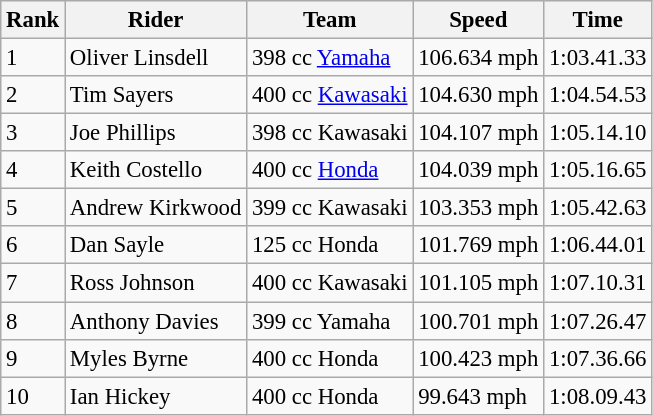<table class="wikitable" style="font-size: 95%;">
<tr style="background:#efefef;">
<th>Rank</th>
<th>Rider</th>
<th>Team</th>
<th>Speed</th>
<th>Time</th>
</tr>
<tr>
<td>1</td>
<td> Oliver Linsdell</td>
<td>398 cc <a href='#'>Yamaha</a></td>
<td>106.634 mph</td>
<td>1:03.41.33</td>
</tr>
<tr>
<td>2</td>
<td> Tim Sayers</td>
<td>400 cc <a href='#'>Kawasaki</a></td>
<td>104.630 mph</td>
<td>1:04.54.53</td>
</tr>
<tr>
<td>3</td>
<td> Joe Phillips</td>
<td>398 cc Kawasaki</td>
<td>104.107 mph</td>
<td>1:05.14.10</td>
</tr>
<tr>
<td>4</td>
<td> Keith Costello</td>
<td>400 cc <a href='#'>Honda</a></td>
<td>104.039 mph</td>
<td>1:05.16.65</td>
</tr>
<tr>
<td>5</td>
<td>  Andrew Kirkwood</td>
<td>399 cc Kawasaki</td>
<td>103.353 mph</td>
<td>1:05.42.63</td>
</tr>
<tr>
<td>6</td>
<td> Dan Sayle</td>
<td>125 cc Honda</td>
<td>101.769 mph</td>
<td>1:06.44.01</td>
</tr>
<tr>
<td>7</td>
<td> Ross Johnson</td>
<td>400 cc Kawasaki</td>
<td>101.105 mph</td>
<td>1:07.10.31</td>
</tr>
<tr>
<td>8</td>
<td> Anthony Davies</td>
<td>399 cc  Yamaha</td>
<td>100.701 mph</td>
<td>1:07.26.47</td>
</tr>
<tr>
<td>9</td>
<td> Myles Byrne</td>
<td>400 cc Honda</td>
<td>100.423 mph</td>
<td>1:07.36.66</td>
</tr>
<tr>
<td>10</td>
<td> Ian Hickey</td>
<td>400 cc Honda</td>
<td>99.643 mph</td>
<td>1:08.09.43</td>
</tr>
</table>
